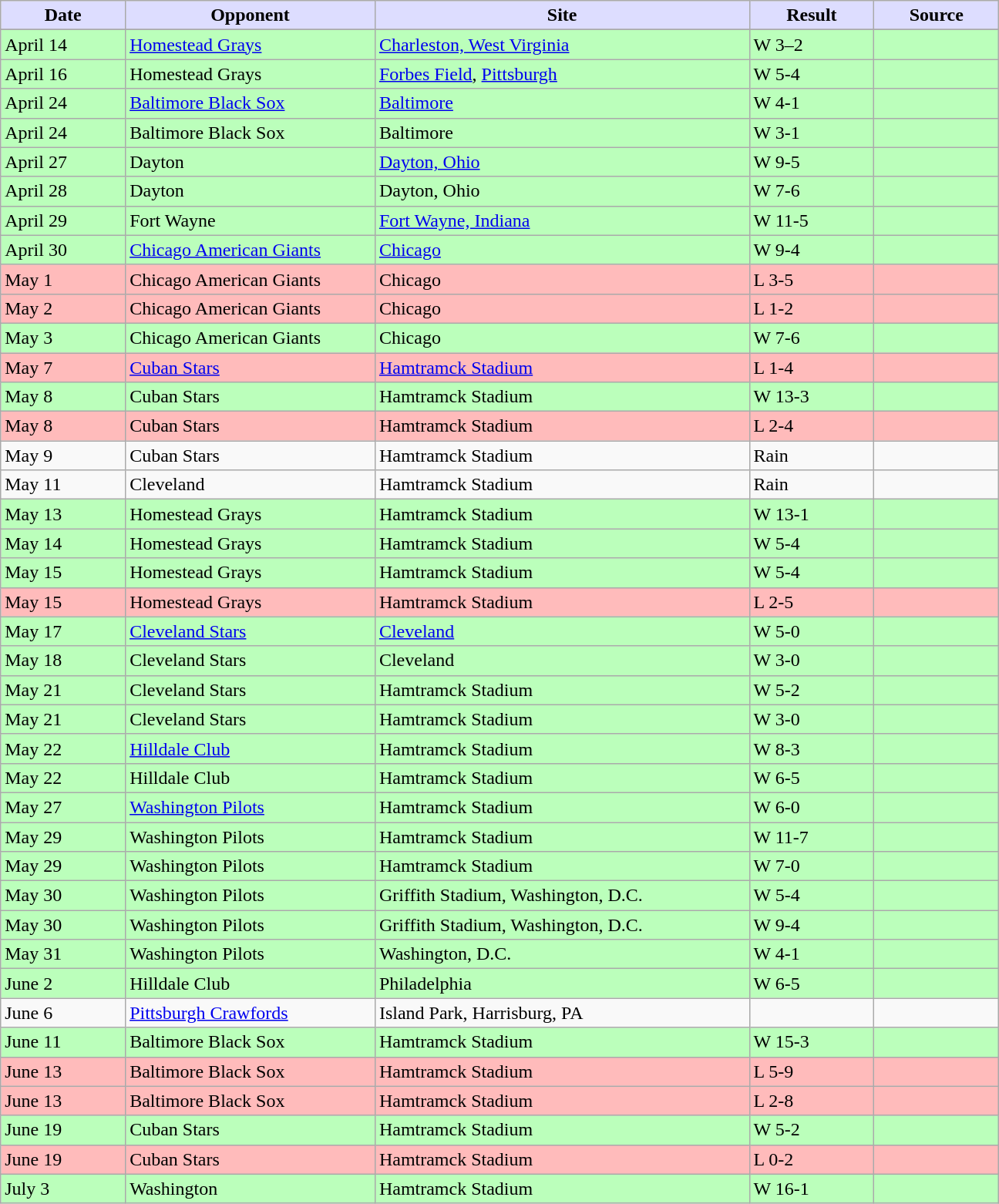<table class="wikitable sortable">
<tr>
<th style="background:#ddf; width:10%;">Date</th>
<th style="background:#ddf; width:20%;">Opponent</th>
<th style="background:#ddf; width:30%;">Site</th>
<th style="background:#ddf; width:10%;">Result</th>
<th style="background:#ddf; width:10%;">Source</th>
</tr>
<tr style="text-align:center;">
</tr>
<tr bgcolor="bbffbb">
<td>April 14</td>
<td><a href='#'>Homestead Grays</a></td>
<td><a href='#'>Charleston, West Virginia</a></td>
<td>W 3–2</td>
<td></td>
</tr>
<tr bgcolor="bbffbb">
<td>April 16</td>
<td>Homestead Grays</td>
<td><a href='#'>Forbes Field</a>, <a href='#'>Pittsburgh</a></td>
<td>W 5-4</td>
<td></td>
</tr>
<tr bgcolor="bbffbb">
<td>April 24</td>
<td><a href='#'>Baltimore Black Sox</a></td>
<td><a href='#'>Baltimore</a></td>
<td>W 4-1</td>
<td></td>
</tr>
<tr bgcolor="bbffbb">
<td>April 24</td>
<td>Baltimore Black Sox</td>
<td>Baltimore</td>
<td>W 3-1</td>
<td></td>
</tr>
<tr bgcolor="bbffbb">
<td>April 27</td>
<td>Dayton</td>
<td><a href='#'>Dayton, Ohio</a></td>
<td>W 9-5</td>
<td></td>
</tr>
<tr bgcolor="bbffbb">
<td>April 28</td>
<td>Dayton</td>
<td>Dayton, Ohio</td>
<td>W 7-6</td>
<td></td>
</tr>
<tr bgcolor="bbffbb">
<td>April 29</td>
<td>Fort Wayne</td>
<td><a href='#'>Fort Wayne, Indiana</a></td>
<td>W 11-5</td>
<td></td>
</tr>
<tr bgcolor="bbffbb">
<td>April 30</td>
<td><a href='#'>Chicago American Giants</a></td>
<td><a href='#'>Chicago</a></td>
<td>W 9-4</td>
<td></td>
</tr>
<tr bgcolor="ffbbbb">
<td>May 1</td>
<td>Chicago American Giants</td>
<td>Chicago</td>
<td>L 3-5</td>
<td></td>
</tr>
<tr bgcolor="ffbbbb">
<td>May 2</td>
<td>Chicago American Giants</td>
<td>Chicago</td>
<td>L 1-2</td>
<td></td>
</tr>
<tr bgcolor="bbffbb">
<td>May 3</td>
<td>Chicago American Giants</td>
<td>Chicago</td>
<td>W 7-6</td>
<td></td>
</tr>
<tr bgcolor="ffbbbb">
<td>May 7</td>
<td><a href='#'>Cuban Stars</a></td>
<td><a href='#'>Hamtramck Stadium</a></td>
<td>L 1-4</td>
<td></td>
</tr>
<tr bgcolor="bbffbb">
<td>May 8</td>
<td>Cuban Stars</td>
<td>Hamtramck Stadium</td>
<td>W 13-3</td>
<td></td>
</tr>
<tr bgcolor="ffbbbb">
<td>May 8</td>
<td>Cuban Stars</td>
<td>Hamtramck Stadium</td>
<td>L 2-4</td>
<td></td>
</tr>
<tr>
<td>May 9</td>
<td>Cuban Stars</td>
<td>Hamtramck Stadium</td>
<td>Rain</td>
<td></td>
</tr>
<tr>
<td>May 11</td>
<td>Cleveland</td>
<td>Hamtramck Stadium</td>
<td>Rain</td>
<td></td>
</tr>
<tr bgcolor="bbffbb">
<td>May 13</td>
<td>Homestead Grays</td>
<td>Hamtramck Stadium</td>
<td>W 13-1</td>
<td></td>
</tr>
<tr bgcolor="bbffbb">
<td>May 14</td>
<td>Homestead Grays</td>
<td>Hamtramck Stadium</td>
<td>W 5-4</td>
<td></td>
</tr>
<tr bgcolor="bbffbb">
<td>May 15</td>
<td>Homestead Grays</td>
<td>Hamtramck Stadium</td>
<td>W 5-4</td>
<td></td>
</tr>
<tr bgcolor="ffbbbb">
<td>May 15</td>
<td>Homestead Grays</td>
<td>Hamtramck Stadium</td>
<td>L 2-5</td>
<td></td>
</tr>
<tr bgcolor="bbffbb">
<td>May 17</td>
<td><a href='#'>Cleveland Stars</a></td>
<td><a href='#'>Cleveland</a></td>
<td>W 5-0</td>
<td></td>
</tr>
<tr bgcolor="bbffbb">
<td>May 18</td>
<td>Cleveland Stars</td>
<td>Cleveland</td>
<td>W 3-0</td>
<td></td>
</tr>
<tr bgcolor="bbffbb">
<td>May 21</td>
<td>Cleveland Stars</td>
<td>Hamtramck Stadium</td>
<td>W 5-2</td>
<td></td>
</tr>
<tr bgcolor="bbffbb">
<td>May 21</td>
<td>Cleveland Stars</td>
<td>Hamtramck Stadium</td>
<td>W 3-0</td>
<td></td>
</tr>
<tr bgcolor="bbffbb">
<td>May 22</td>
<td><a href='#'>Hilldale Club</a></td>
<td>Hamtramck Stadium</td>
<td>W 8-3</td>
<td></td>
</tr>
<tr bgcolor="bbffbb">
<td>May 22</td>
<td>Hilldale Club</td>
<td>Hamtramck Stadium</td>
<td>W 6-5</td>
<td></td>
</tr>
<tr bgcolor="bbffbb">
<td>May 27</td>
<td><a href='#'>Washington Pilots</a></td>
<td>Hamtramck Stadium</td>
<td>W 6-0</td>
<td></td>
</tr>
<tr bgcolor="bbffbb">
<td>May 29</td>
<td>Washington Pilots</td>
<td>Hamtramck Stadium</td>
<td>W 11-7</td>
<td></td>
</tr>
<tr bgcolor="bbffbb">
<td>May 29</td>
<td>Washington Pilots</td>
<td>Hamtramck Stadium</td>
<td>W 7-0</td>
<td></td>
</tr>
<tr bgcolor="bbffbb">
<td>May 30</td>
<td>Washington Pilots</td>
<td>Griffith Stadium, Washington, D.C.</td>
<td>W 5-4</td>
<td></td>
</tr>
<tr bgcolor="bbffbb">
<td>May 30</td>
<td>Washington Pilots</td>
<td>Griffith Stadium, Washington, D.C.</td>
<td>W 9-4</td>
<td></td>
</tr>
<tr bgcolor="bbffbb">
<td>May 31</td>
<td>Washington Pilots</td>
<td>Washington, D.C.</td>
<td>W 4-1</td>
<td></td>
</tr>
<tr bgcolor="bbffbb">
<td>June 2</td>
<td>Hilldale Club</td>
<td>Philadelphia</td>
<td>W 6-5</td>
<td></td>
</tr>
<tr>
<td>June 6</td>
<td><a href='#'>Pittsburgh Crawfords</a></td>
<td>Island Park, Harrisburg, PA</td>
<td></td>
<td></td>
</tr>
<tr bgcolor="bbffbb">
<td>June 11</td>
<td>Baltimore Black Sox</td>
<td>Hamtramck Stadium</td>
<td>W 15-3</td>
<td></td>
</tr>
<tr bgcolor="ffbbbb">
<td>June 13</td>
<td>Baltimore Black Sox</td>
<td>Hamtramck Stadium</td>
<td>L 5-9</td>
<td></td>
</tr>
<tr bgcolor="ffbbbb">
<td>June 13</td>
<td>Baltimore Black Sox</td>
<td>Hamtramck Stadium</td>
<td>L 2-8</td>
<td></td>
</tr>
<tr bgcolor="bbffbb">
<td>June 19</td>
<td>Cuban Stars</td>
<td>Hamtramck Stadium</td>
<td>W 5-2</td>
<td></td>
</tr>
<tr bgcolor="ffbbbb">
<td>June 19</td>
<td>Cuban Stars</td>
<td>Hamtramck Stadium</td>
<td>L 0-2</td>
<td></td>
</tr>
<tr bgcolor="bbffbb">
<td>July 3</td>
<td>Washington</td>
<td>Hamtramck Stadium</td>
<td>W 16-1</td>
<td></td>
</tr>
</table>
